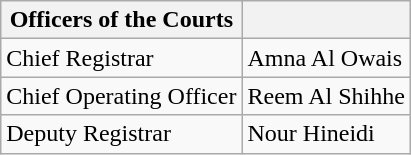<table class="wikitable">
<tr>
<th>Officers of the Courts</th>
<th></th>
</tr>
<tr>
<td>Chief Registrar</td>
<td>Amna Al Owais</td>
</tr>
<tr>
<td>Chief Operating Officer</td>
<td>Reem Al Shihhe</td>
</tr>
<tr>
<td>Deputy Registrar</td>
<td>Nour Hineidi</td>
</tr>
</table>
